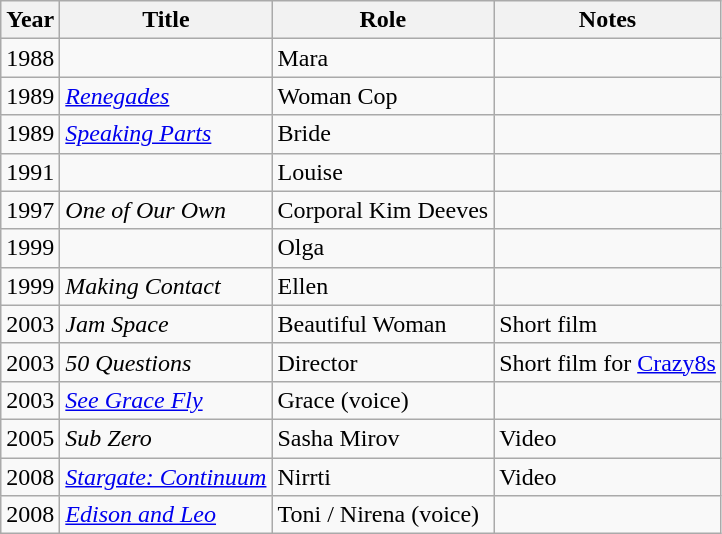<table class="wikitable sortable">
<tr>
<th>Year</th>
<th>Title</th>
<th>Role</th>
<th class="unsortable">Notes</th>
</tr>
<tr>
<td>1988</td>
<td><em></em></td>
<td>Mara</td>
<td></td>
</tr>
<tr>
<td>1989</td>
<td><em><a href='#'>Renegades</a></em></td>
<td>Woman Cop</td>
<td></td>
</tr>
<tr>
<td>1989</td>
<td><em><a href='#'>Speaking Parts</a></em></td>
<td>Bride</td>
<td></td>
</tr>
<tr>
<td>1991</td>
<td><em></em></td>
<td>Louise</td>
<td></td>
</tr>
<tr>
<td>1997</td>
<td><em>One of Our Own</em></td>
<td>Corporal Kim Deeves</td>
<td></td>
</tr>
<tr>
<td>1999</td>
<td><em></em></td>
<td>Olga</td>
<td></td>
</tr>
<tr>
<td>1999</td>
<td><em>Making Contact</em></td>
<td>Ellen</td>
<td></td>
</tr>
<tr>
<td>2003</td>
<td><em>Jam Space</em></td>
<td>Beautiful Woman</td>
<td>Short film</td>
</tr>
<tr>
<td>2003</td>
<td><em>50 Questions </em></td>
<td>Director</td>
<td>Short film for <a href='#'>Crazy8s</a></td>
</tr>
<tr>
<td>2003</td>
<td><em><a href='#'>See Grace Fly</a></em></td>
<td>Grace (voice)</td>
<td></td>
</tr>
<tr>
<td>2005</td>
<td><em>Sub Zero</em></td>
<td>Sasha Mirov</td>
<td>Video</td>
</tr>
<tr>
<td>2008</td>
<td><em><a href='#'>Stargate: Continuum</a></em></td>
<td>Nirrti</td>
<td>Video</td>
</tr>
<tr>
<td>2008</td>
<td><em><a href='#'>Edison and Leo</a></em></td>
<td>Toni / Nirena (voice)</td>
<td></td>
</tr>
</table>
